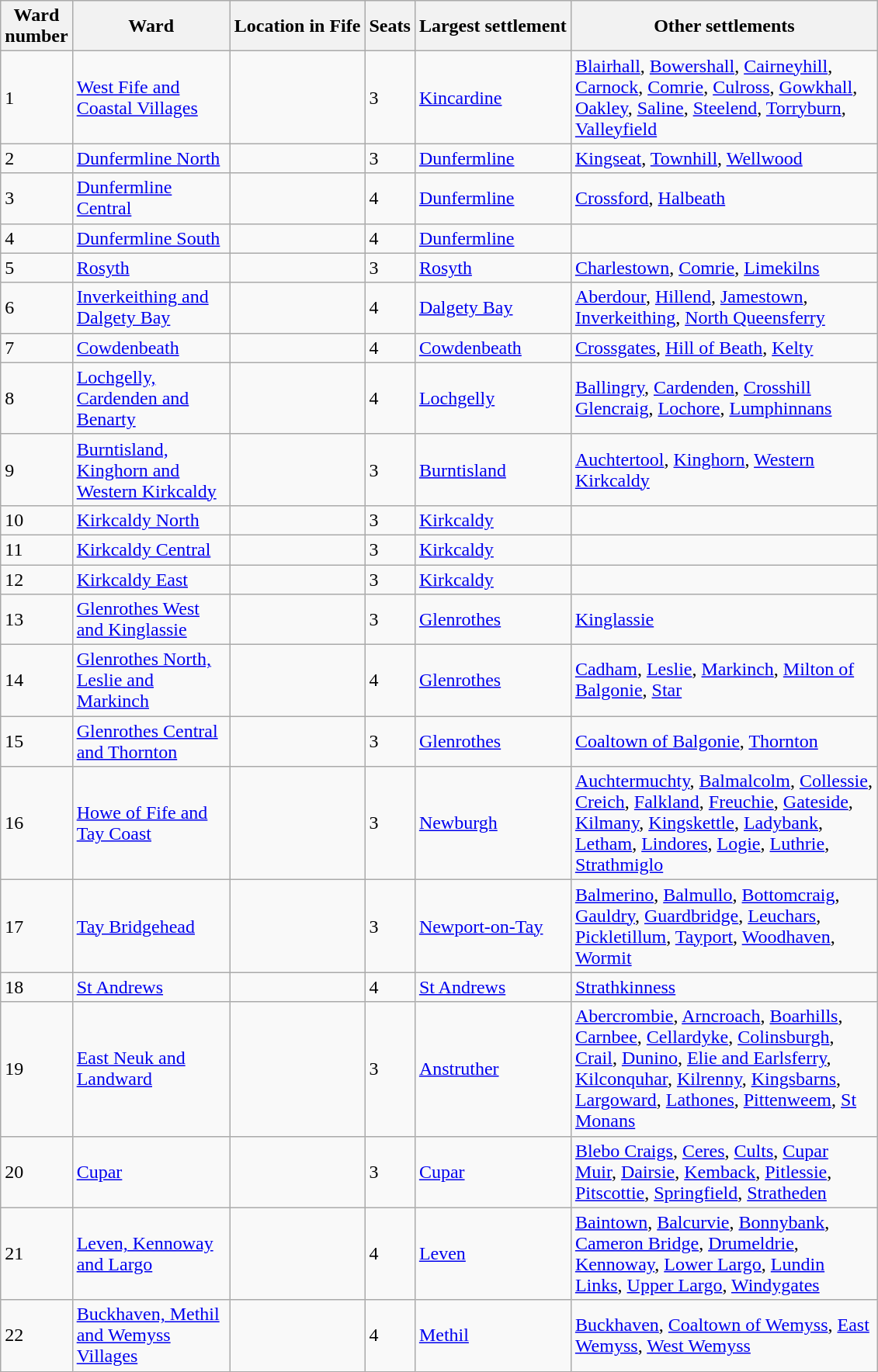<table class="sortable wikitable mw-datatable">
<tr>
<th>Ward<br>number</th>
<th style="width:8em">Ward</th>
<th class="unsortable">Location in Fife</th>
<th>Seats</th>
<th>Largest settlement</th>
<th class="unsortable"  style=width:16em>Other settlements</th>
</tr>
<tr>
<td>1</td>
<td><a href='#'>West Fife and Coastal Villages</a></td>
<td></td>
<td>3</td>
<td><a href='#'>Kincardine</a></td>
<td><a href='#'>Blairhall</a>, <a href='#'>Bowershall</a>, <a href='#'>Cairneyhill</a>, <a href='#'>Carnock</a>, <a href='#'>Comrie</a>, <a href='#'>Culross</a>, <a href='#'>Gowkhall</a>, <a href='#'>Oakley</a>, <a href='#'>Saline</a>, <a href='#'>Steelend</a>, <a href='#'>Torryburn</a>, <a href='#'>Valleyfield</a></td>
</tr>
<tr>
<td>2</td>
<td><a href='#'>Dunfermline North</a></td>
<td></td>
<td>3</td>
<td><a href='#'>Dunfermline</a></td>
<td><a href='#'>Kingseat</a>, <a href='#'>Townhill</a>, <a href='#'>Wellwood</a></td>
</tr>
<tr>
<td>3</td>
<td><a href='#'>Dunfermline Central</a></td>
<td></td>
<td>4</td>
<td><a href='#'>Dunfermline</a></td>
<td><a href='#'>Crossford</a>, <a href='#'>Halbeath</a></td>
</tr>
<tr>
<td>4</td>
<td><a href='#'>Dunfermline South</a></td>
<td></td>
<td>4</td>
<td><a href='#'>Dunfermline</a></td>
<td></td>
</tr>
<tr>
<td>5</td>
<td><a href='#'>Rosyth</a></td>
<td></td>
<td>3</td>
<td><a href='#'>Rosyth</a></td>
<td><a href='#'>Charlestown</a>, <a href='#'>Comrie</a>, <a href='#'>Limekilns</a></td>
</tr>
<tr>
<td>6</td>
<td><a href='#'>Inverkeithing and Dalgety Bay</a></td>
<td></td>
<td>4</td>
<td><a href='#'>Dalgety Bay</a></td>
<td><a href='#'>Aberdour</a>, <a href='#'>Hillend</a>, <a href='#'>Jamestown</a>, <a href='#'>Inverkeithing</a>, <a href='#'>North Queensferry</a></td>
</tr>
<tr>
<td>7</td>
<td><a href='#'>Cowdenbeath</a></td>
<td></td>
<td>4</td>
<td><a href='#'>Cowdenbeath</a></td>
<td><a href='#'>Crossgates</a>, <a href='#'>Hill of Beath</a>, <a href='#'>Kelty</a></td>
</tr>
<tr>
<td>8</td>
<td><a href='#'>Lochgelly, Cardenden and Benarty</a></td>
<td></td>
<td>4</td>
<td><a href='#'>Lochgelly</a></td>
<td><a href='#'>Ballingry</a>, <a href='#'>Cardenden</a>, <a href='#'>Crosshill</a> <a href='#'>Glencraig</a>, <a href='#'>Lochore</a>, <a href='#'>Lumphinnans</a></td>
</tr>
<tr>
<td>9</td>
<td><a href='#'>Burntisland, Kinghorn and Western Kirkcaldy</a></td>
<td></td>
<td>3</td>
<td><a href='#'>Burntisland</a></td>
<td><a href='#'>Auchtertool</a>, <a href='#'>Kinghorn</a>, <a href='#'>Western Kirkcaldy</a></td>
</tr>
<tr>
<td>10</td>
<td><a href='#'>Kirkcaldy North</a></td>
<td></td>
<td>3</td>
<td><a href='#'>Kirkcaldy</a></td>
<td></td>
</tr>
<tr>
<td>11</td>
<td><a href='#'>Kirkcaldy Central</a></td>
<td></td>
<td>3</td>
<td><a href='#'>Kirkcaldy</a></td>
<td></td>
</tr>
<tr>
<td>12</td>
<td><a href='#'>Kirkcaldy East</a></td>
<td></td>
<td>3</td>
<td><a href='#'>Kirkcaldy</a></td>
<td></td>
</tr>
<tr>
<td>13</td>
<td><a href='#'>Glenrothes West and Kinglassie</a></td>
<td></td>
<td>3</td>
<td><a href='#'>Glenrothes</a></td>
<td><a href='#'>Kinglassie</a></td>
</tr>
<tr>
<td>14</td>
<td><a href='#'>Glenrothes North, Leslie and Markinch</a></td>
<td></td>
<td>4</td>
<td><a href='#'>Glenrothes</a></td>
<td><a href='#'>Cadham</a>, <a href='#'>Leslie</a>, <a href='#'>Markinch</a>, <a href='#'>Milton of Balgonie</a>, <a href='#'>Star</a></td>
</tr>
<tr>
<td>15</td>
<td><a href='#'>Glenrothes Central and Thornton</a></td>
<td></td>
<td>3</td>
<td><a href='#'>Glenrothes</a></td>
<td><a href='#'>Coaltown of Balgonie</a>, <a href='#'>Thornton</a></td>
</tr>
<tr>
<td>16</td>
<td><a href='#'>Howe of Fife and Tay Coast</a></td>
<td></td>
<td>3</td>
<td><a href='#'>Newburgh</a></td>
<td><a href='#'>Auchtermuchty</a>, <a href='#'>Balmalcolm</a>, <a href='#'>Collessie</a>, <a href='#'>Creich</a>, <a href='#'>Falkland</a>, <a href='#'>Freuchie</a>, <a href='#'>Gateside</a>, <a href='#'>Kilmany</a>, <a href='#'>Kingskettle</a>, <a href='#'>Ladybank</a>, <a href='#'>Letham</a>, <a href='#'>Lindores</a>, <a href='#'>Logie</a>, <a href='#'>Luthrie</a>, <a href='#'>Strathmiglo</a></td>
</tr>
<tr>
<td>17</td>
<td><a href='#'>Tay Bridgehead</a></td>
<td></td>
<td>3</td>
<td><a href='#'>Newport-on-Tay</a></td>
<td><a href='#'>Balmerino</a>, <a href='#'>Balmullo</a>, <a href='#'>Bottomcraig</a>, <a href='#'>Gauldry</a>, <a href='#'>Guardbridge</a>, <a href='#'>Leuchars</a>, <a href='#'>Pickletillum</a>, <a href='#'>Tayport</a>, <a href='#'>Woodhaven</a>, <a href='#'>Wormit</a></td>
</tr>
<tr>
<td>18</td>
<td><a href='#'>St Andrews</a></td>
<td></td>
<td>4</td>
<td><a href='#'>St Andrews</a></td>
<td><a href='#'>Strathkinness</a></td>
</tr>
<tr>
<td>19</td>
<td><a href='#'>East Neuk and Landward</a></td>
<td></td>
<td>3</td>
<td><a href='#'>Anstruther</a></td>
<td><a href='#'>Abercrombie</a>, <a href='#'>Arncroach</a>, <a href='#'>Boarhills</a>, <a href='#'>Carnbee</a>, <a href='#'>Cellardyke</a>, <a href='#'>Colinsburgh</a>, <a href='#'>Crail</a>, <a href='#'>Dunino</a>, <a href='#'>Elie and Earlsferry</a>, <a href='#'>Kilconquhar</a>, <a href='#'>Kilrenny</a>, <a href='#'>Kingsbarns</a>, <a href='#'>Largoward</a>, <a href='#'>Lathones</a>, <a href='#'>Pittenweem</a>, <a href='#'>St Monans</a></td>
</tr>
<tr>
<td>20</td>
<td><a href='#'>Cupar</a></td>
<td></td>
<td>3</td>
<td><a href='#'>Cupar</a></td>
<td><a href='#'>Blebo Craigs</a>, <a href='#'>Ceres</a>, <a href='#'>Cults</a>, <a href='#'>Cupar Muir</a>, <a href='#'>Dairsie</a>, <a href='#'>Kemback</a>, <a href='#'>Pitlessie</a>, <a href='#'>Pitscottie</a>,  <a href='#'>Springfield</a>, <a href='#'>Stratheden</a></td>
</tr>
<tr>
<td>21</td>
<td><a href='#'>Leven, Kennoway and Largo</a></td>
<td></td>
<td>4</td>
<td><a href='#'>Leven</a></td>
<td><a href='#'>Baintown</a>, <a href='#'>Balcurvie</a>, <a href='#'>Bonnybank</a>, <a href='#'>Cameron Bridge</a>, <a href='#'>Drumeldrie</a>, <a href='#'>Kennoway</a>, <a href='#'>Lower Largo</a>, <a href='#'>Lundin Links</a>, <a href='#'>Upper Largo</a>, <a href='#'>Windygates</a></td>
</tr>
<tr>
<td>22</td>
<td><a href='#'>Buckhaven, Methil and Wemyss Villages</a></td>
<td></td>
<td>4</td>
<td><a href='#'>Methil</a></td>
<td><a href='#'>Buckhaven</a>, <a href='#'>Coaltown of Wemyss</a>, <a href='#'>East Wemyss</a>, <a href='#'>West Wemyss</a></td>
</tr>
</table>
